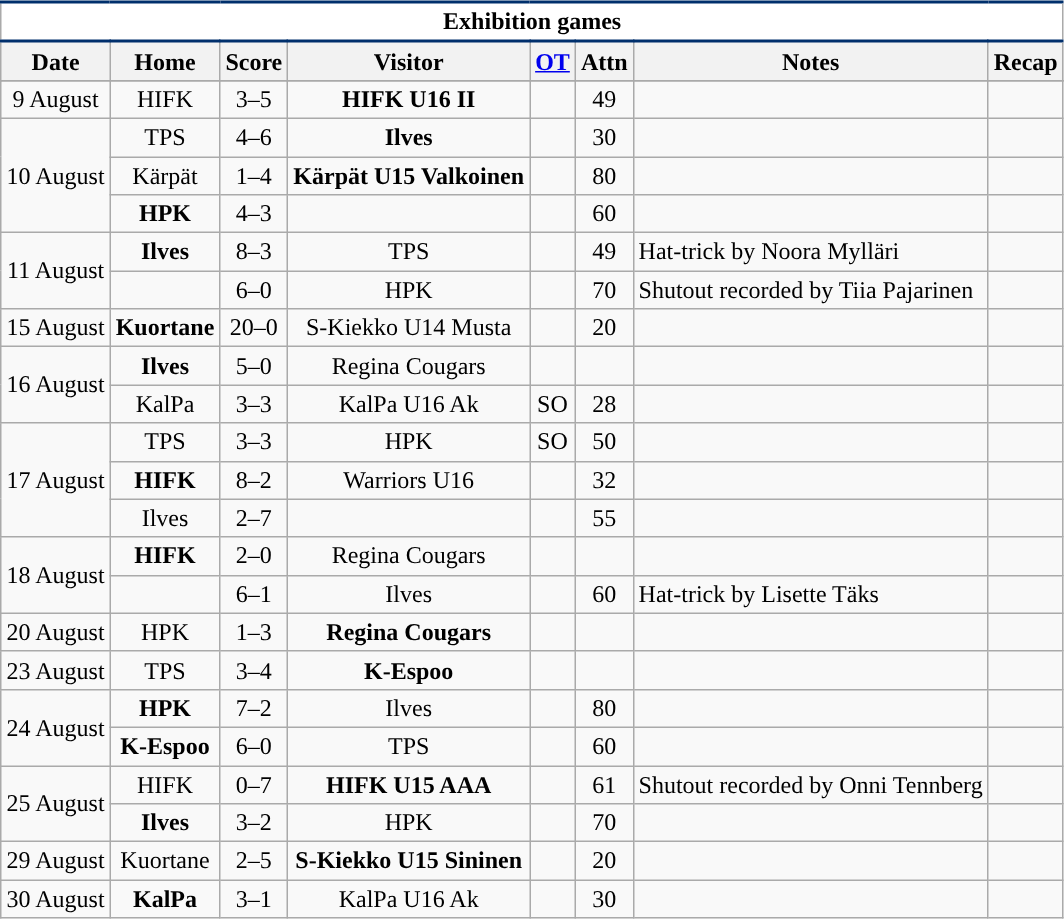<table class="toccolours" style="width:90%; clear:both; margin:1.5em auto; text-align:center;">
<tr>
<td colspan="11"><br><table class="wikitable toccolours collapsible collapsed">
<tr>
<th colspan="12" style="background:#FFFFFF; border-top:#002f6c 2px solid; border-bottom:#002f6c 2px solid;">Exhibition games</th>
</tr>
<tr>
<th>Date</th>
<th>Home</th>
<th>Score</th>
<th>Visitor</th>
<th><a href='#'>OT</a></th>
<th>Attn</th>
<th>Notes</th>
<th>Recap</th>
</tr>
<tr>
</tr>
<tr>
<td>9 August</td>
<td>HIFK</td>
<td>3–5</td>
<td><strong>HIFK U16 II</strong></td>
<td></td>
<td>49</td>
<td align="left"></td>
<td></td>
</tr>
<tr>
<td rowspan="3">10 August</td>
<td>TPS</td>
<td>4–6</td>
<td><strong>Ilves</strong></td>
<td></td>
<td>30</td>
<td align="left"></td>
<td></td>
</tr>
<tr>
<td>Kärpät</td>
<td>1–4</td>
<td><strong>Kärpät U15 Valkoinen</strong></td>
<td></td>
<td>80</td>
<td align="left"></td>
<td></td>
</tr>
<tr>
<td><strong>HPK</strong></td>
<td>4–3</td>
<td></td>
<td></td>
<td>60</td>
<td align="left"></td>
<td></td>
</tr>
<tr>
<td rowspan="2">11 August</td>
<td><strong>Ilves</strong></td>
<td>8–3</td>
<td>TPS</td>
<td></td>
<td>49</td>
<td align="left">Hat-trick by Noora Mylläri</td>
<td></td>
</tr>
<tr>
<td></td>
<td>6–0</td>
<td>HPK</td>
<td></td>
<td>70</td>
<td align="left">Shutout recorded by Tiia Pajarinen</td>
<td></td>
</tr>
<tr>
<td>15 August</td>
<td><strong>Kuortane</strong></td>
<td>20–0</td>
<td>S-Kiekko U14 Musta</td>
<td></td>
<td>20</td>
<td align="left"></td>
<td></td>
</tr>
<tr>
<td rowspan="2">16 August</td>
<td><strong>Ilves</strong></td>
<td>5–0</td>
<td>Regina Cougars</td>
<td></td>
<td></td>
<td align="left"></td>
<td></td>
</tr>
<tr>
<td>KalPa</td>
<td>3–3</td>
<td>KalPa U16 Ak</td>
<td>SO</td>
<td>28</td>
<td align="left"></td>
<td></td>
</tr>
<tr>
<td rowspan="3">17 August</td>
<td>TPS</td>
<td>3–3</td>
<td>HPK</td>
<td>SO</td>
<td>50</td>
<td align="left"></td>
<td></td>
</tr>
<tr>
<td><strong>HIFK</strong></td>
<td>8–2</td>
<td>Warriors U16</td>
<td></td>
<td>32</td>
<td align="left"></td>
<td></td>
</tr>
<tr>
<td>Ilves</td>
<td>2–7</td>
<td></td>
<td></td>
<td>55</td>
<td align="left"></td>
<td></td>
</tr>
<tr>
<td rowspan="2">18 August</td>
<td><strong>HIFK</strong></td>
<td>2–0</td>
<td>Regina Cougars</td>
<td></td>
<td></td>
<td align="left"></td>
<td></td>
</tr>
<tr>
<td></td>
<td>6–1</td>
<td>Ilves</td>
<td></td>
<td>60</td>
<td align="left">Hat-trick by Lisette Täks</td>
<td></td>
</tr>
<tr>
<td>20 August</td>
<td>HPK</td>
<td>1–3</td>
<td><strong>Regina Cougars</strong></td>
<td></td>
<td></td>
<td align="left"></td>
<td></td>
</tr>
<tr>
<td>23 August</td>
<td>TPS</td>
<td>3–4</td>
<td><strong>K-Espoo</strong></td>
<td></td>
<td></td>
<td align="left"></td>
<td></td>
</tr>
<tr>
<td rowspan="2">24 August</td>
<td><strong>HPK</strong></td>
<td>7–2</td>
<td>Ilves</td>
<td></td>
<td>80</td>
<td align="left"></td>
<td></td>
</tr>
<tr>
<td><strong>K-Espoo</strong></td>
<td>6–0</td>
<td>TPS</td>
<td></td>
<td>60</td>
<td align="left"></td>
<td></td>
</tr>
<tr>
<td rowspan="2">25 August</td>
<td>HIFK</td>
<td>0–7</td>
<td><strong>HIFK U15 AAA</strong></td>
<td></td>
<td>61</td>
<td align="left">Shutout recorded by Onni Tennberg</td>
<td></td>
</tr>
<tr>
<td><strong>Ilves</strong></td>
<td>3–2</td>
<td>HPK</td>
<td></td>
<td>70</td>
<td align="left"></td>
<td></td>
</tr>
<tr>
<td>29 August</td>
<td>Kuortane</td>
<td>2–5</td>
<td><strong>S-Kiekko U15 Sininen</strong></td>
<td></td>
<td>20</td>
<td align="left"></td>
<td></td>
</tr>
<tr>
<td>30 August</td>
<td><strong>KalPa</strong></td>
<td>3–1</td>
<td>KalPa U16 Ak</td>
<td></td>
<td>30</td>
<td align="left"></td>
<td></td>
</tr>
</table>
</td>
</tr>
</table>
